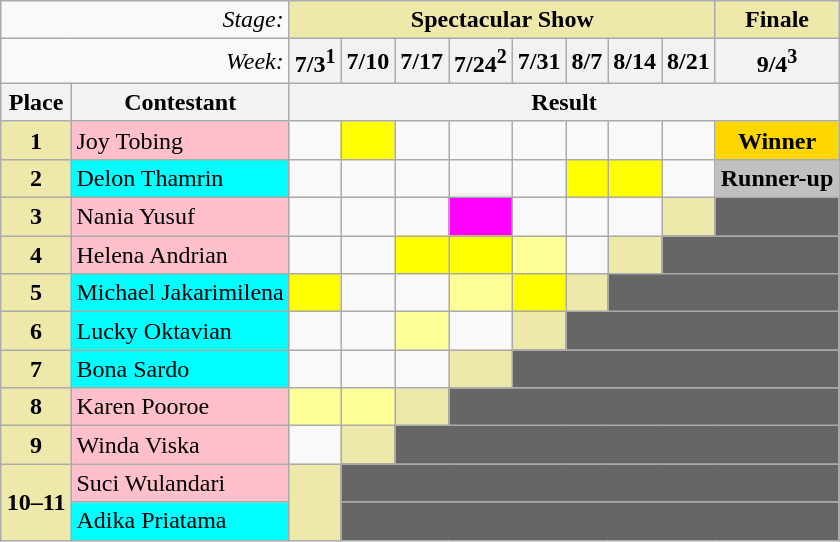<table class="wikitable" style="margin: 1em auto;">
<tr>
<td colspan="2" align="right"><em>Stage:</em></td>
<td colspan="8" bgcolor="palegoldenrod" align="Center"><strong>Spectacular Show</strong></td>
<td bgcolor="palegoldenrod" align="Center"><strong>Finale</strong></td>
</tr>
<tr>
<td colspan="2" align="right"><em>Week:</em></td>
<th>7/3<sup>1</sup></th>
<th>7/10</th>
<th>7/17</th>
<th>7/24<sup>2</sup></th>
<th>7/31</th>
<th>8/7</th>
<th>8/14</th>
<th>8/21</th>
<th>9/4<sup>3</sup></th>
</tr>
<tr>
<th>Place</th>
<th>Contestant</th>
<th colspan="9" align="center">Result</th>
</tr>
<tr>
<td align="center" bgcolor="palegoldenrod"><strong>1</strong></td>
<td bgcolor="pink">Joy Tobing</td>
<td></td>
<td bgcolor="FFFF00" align="center"></td>
<td></td>
<td></td>
<td></td>
<td></td>
<td></td>
<td></td>
<td align="center" bgcolor="gold"><strong>Winner</strong></td>
</tr>
<tr>
<td align="center" bgcolor="palegoldenrod"><strong>2</strong></td>
<td bgcolor="cyan">Delon Thamrin</td>
<td></td>
<td></td>
<td></td>
<td></td>
<td></td>
<td bgcolor="FFFF00" align="center"></td>
<td bgcolor="FFFF00" align="center"></td>
<td></td>
<td align="center" bgcolor="silver"><strong>Runner-up</strong></td>
</tr>
<tr>
<td align="center" bgcolor="palegoldenrod"><strong>3</strong></td>
<td bgcolor="pink">Nania Yusuf</td>
<td></td>
<td></td>
<td></td>
<td bgcolor="magenta" align="center"></td>
<td></td>
<td></td>
<td></td>
<td bgcolor="palegoldenrod" align="center"></td>
<td colspan="1" bgcolor="666666"></td>
</tr>
<tr>
<td align="center" bgcolor="palegoldenrod"><strong>4</strong></td>
<td bgcolor="pink">Helena Andrian</td>
<td></td>
<td></td>
<td bgcolor="FFFF00" align="center"></td>
<td bgcolor="FFFF00" align="center"></td>
<td bgcolor="FFFF99" align="center"></td>
<td></td>
<td bgcolor="palegoldenrod" align="center"></td>
<td colspan="2" bgcolor="666666"></td>
</tr>
<tr>
<td align="center" bgcolor="palegoldenrod"><strong>5</strong></td>
<td bgcolor="cyan">Michael Jakarimilena</td>
<td bgcolor="FFFF00" align="center"></td>
<td></td>
<td></td>
<td bgcolor="FFFF99" align="center"></td>
<td bgcolor="FFFF00" align="center"></td>
<td bgcolor="palegoldenrod" align="center"></td>
<td colspan="3" bgcolor="666666"></td>
</tr>
<tr>
<td align="center" bgcolor="palegoldenrod"><strong>6</strong></td>
<td bgcolor="cyan">Lucky Oktavian</td>
<td></td>
<td></td>
<td bgcolor="FFFF99" align="center"></td>
<td></td>
<td bgcolor="palegoldenrod" align="center"></td>
<td colspan="4" bgcolor="666666"></td>
</tr>
<tr>
<td align="center" bgcolor="palegoldenrod"><strong>7</strong></td>
<td bgcolor="cyan">Bona Sardo</td>
<td></td>
<td></td>
<td></td>
<td bgcolor="palegoldenrod" align="center"></td>
<td colspan="5" bgcolor="666666"></td>
</tr>
<tr>
<td align="center" bgcolor="palegoldenrod"><strong>8</strong></td>
<td bgcolor="pink">Karen Pooroe</td>
<td bgcolor="FFFF99" align="center"></td>
<td bgcolor="FFFF99" align="center"></td>
<td bgcolor="palegoldenrod" align="center"></td>
<td colspan="6" bgcolor="666666"></td>
</tr>
<tr>
<td align="center" bgcolor="palegoldenrod"><strong>9</strong></td>
<td bgcolor="pink">Winda Viska</td>
<td></td>
<td bgcolor="palegoldenrod" align="center"></td>
<td colspan="7" bgcolor="666666"></td>
</tr>
<tr>
<td align="center" bgcolor="palegoldenrod" rowspan="2"><strong>10–11</strong></td>
<td bgcolor="pink">Suci Wulandari</td>
<td bgcolor="palegoldenrod" align="center" rowspan="2"></td>
<td colspan="8" bgcolor="666666"></td>
</tr>
<tr>
<td bgcolor="cyan">Adika Priatama</td>
<td colspan="8" bgcolor="666666"></td>
</tr>
</table>
